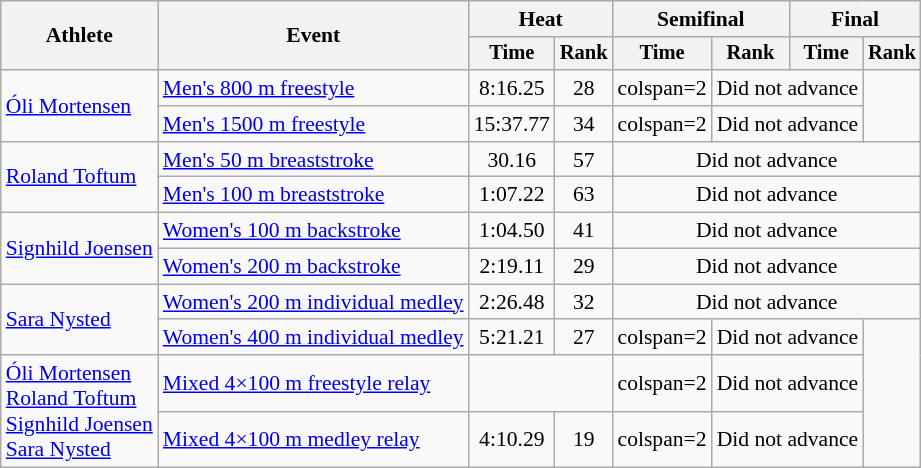<table class=wikitable style="font-size:90%">
<tr>
<th rowspan="2">Athlete</th>
<th rowspan="2">Event</th>
<th colspan="2">Heat</th>
<th colspan="2">Semifinal</th>
<th colspan="2">Final</th>
</tr>
<tr style="font-size:95%">
<th>Time</th>
<th>Rank</th>
<th>Time</th>
<th>Rank</th>
<th>Time</th>
<th>Rank</th>
</tr>
<tr align=center>
<td align=left rowspan=2><a href='#'>Óli Mortensen</a></td>
<td align=left><a href='#'>Men's 800 m freestyle</a></td>
<td>8:16.25</td>
<td>28</td>
<td>colspan=2 </td>
<td colspan=2>Did not advance</td>
</tr>
<tr align=center>
<td align=left><a href='#'>Men's 1500 m freestyle</a></td>
<td>15:37.77</td>
<td>34</td>
<td>colspan=2 </td>
<td colspan=2>Did not advance</td>
</tr>
<tr align=center>
<td align=left rowspan=2><a href='#'>Roland Toftum</a></td>
<td align=left><a href='#'>Men's 50 m breaststroke</a></td>
<td>30.16</td>
<td>57</td>
<td colspan=4>Did not advance</td>
</tr>
<tr align=center>
<td align=left><a href='#'>Men's 100 m breaststroke</a></td>
<td>1:07.22</td>
<td>63</td>
<td colspan=4>Did not advance</td>
</tr>
<tr align=center>
<td align=left rowspan=2><a href='#'>Signhild Joensen</a></td>
<td align=left><a href='#'>Women's 100 m backstroke</a></td>
<td>1:04.50</td>
<td>41</td>
<td colspan=4>Did not advance</td>
</tr>
<tr align=center>
<td align=left><a href='#'>Women's 200 m backstroke</a></td>
<td>2:19.11</td>
<td>29</td>
<td colspan=4>Did not advance</td>
</tr>
<tr align=center>
<td align=left rowspan=2><a href='#'>Sara Nysted</a></td>
<td align=left><a href='#'>Women's 200 m individual medley</a></td>
<td>2:26.48</td>
<td>32</td>
<td colspan=4>Did not advance</td>
</tr>
<tr align=center>
<td align=left><a href='#'>Women's 400 m individual medley</a></td>
<td>5:21.21</td>
<td>27</td>
<td>colspan=2 </td>
<td colspan=2>Did not advance</td>
</tr>
<tr align=center>
<td align=left rowspan=2><a href='#'>Óli Mortensen</a><br><a href='#'>Roland Toftum</a><br><a href='#'>Signhild Joensen</a><br><a href='#'>Sara Nysted</a></td>
<td align=left><a href='#'>Mixed 4×100 m freestyle relay</a></td>
<td colspan=2></td>
<td>colspan=2 </td>
<td colspan=2>Did not advance</td>
</tr>
<tr align=center>
<td align=left><a href='#'>Mixed 4×100 m medley relay</a></td>
<td>4:10.29</td>
<td>19</td>
<td>colspan=2 </td>
<td colspan=2>Did not advance</td>
</tr>
</table>
